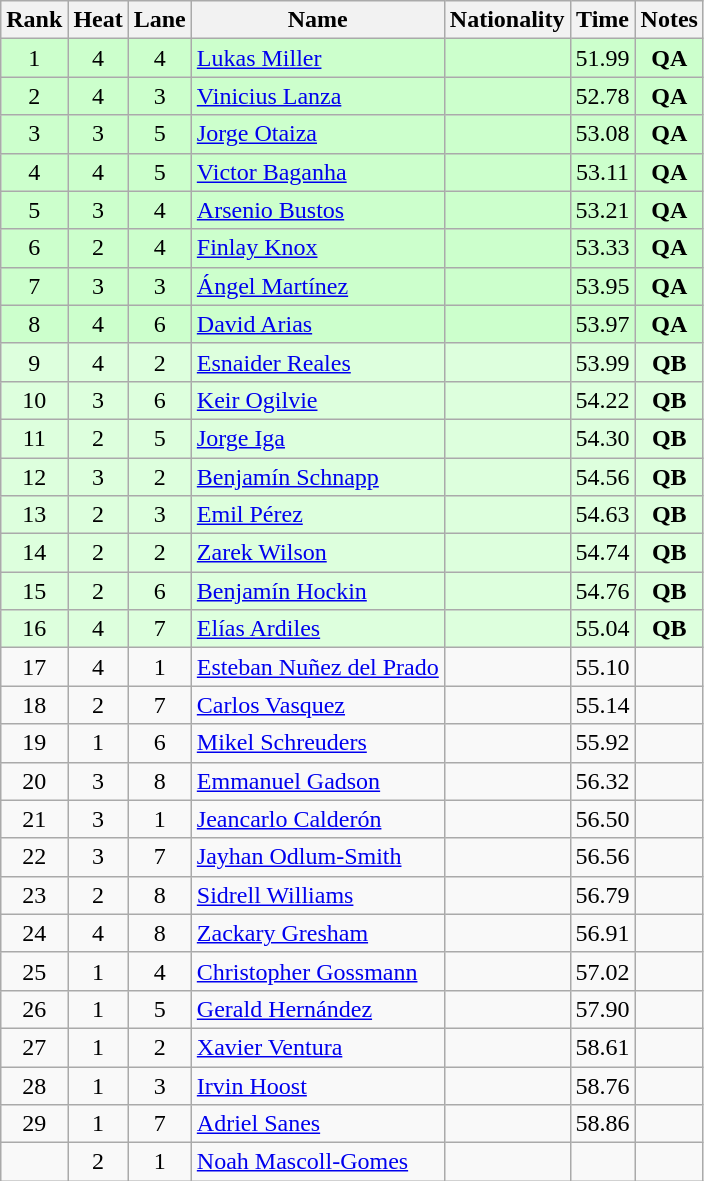<table class="wikitable sortable" style="text-align:center">
<tr>
<th>Rank</th>
<th>Heat</th>
<th>Lane</th>
<th>Name</th>
<th>Nationality</th>
<th>Time</th>
<th>Notes</th>
</tr>
<tr bgcolor="ccffcc">
<td>1</td>
<td>4</td>
<td>4</td>
<td align="left"><a href='#'>Lukas Miller</a></td>
<td align="left"></td>
<td>51.99</td>
<td><strong>QA</strong></td>
</tr>
<tr bgcolor="ccffcc">
<td>2</td>
<td>4</td>
<td>3</td>
<td align="left"><a href='#'>Vinicius Lanza</a></td>
<td align="left"></td>
<td>52.78</td>
<td><strong>QA</strong></td>
</tr>
<tr bgcolor="ccffcc">
<td>3</td>
<td>3</td>
<td>5</td>
<td align="left"><a href='#'>Jorge Otaiza</a></td>
<td align="left"></td>
<td>53.08</td>
<td><strong>QA</strong></td>
</tr>
<tr bgcolor="ccffcc">
<td>4</td>
<td>4</td>
<td>5</td>
<td align="left"><a href='#'>Victor Baganha</a></td>
<td align="left"></td>
<td>53.11</td>
<td><strong>QA</strong></td>
</tr>
<tr bgcolor="ccffcc">
<td>5</td>
<td>3</td>
<td>4</td>
<td align="left"><a href='#'>Arsenio Bustos</a></td>
<td align="left"></td>
<td>53.21</td>
<td><strong>QA</strong></td>
</tr>
<tr bgcolor="ccffcc">
<td>6</td>
<td>2</td>
<td>4</td>
<td align="left"><a href='#'>Finlay Knox</a></td>
<td align="left"></td>
<td>53.33</td>
<td><strong>QA</strong></td>
</tr>
<tr bgcolor="ccffcc">
<td>7</td>
<td>3</td>
<td>3</td>
<td align="left"><a href='#'>Ángel Martínez</a></td>
<td align="left"></td>
<td>53.95</td>
<td><strong>QA</strong></td>
</tr>
<tr bgcolor="ccffcc">
<td>8</td>
<td>4</td>
<td>6</td>
<td align="left"><a href='#'>David Arias</a></td>
<td align="left"></td>
<td>53.97</td>
<td><strong>QA</strong></td>
</tr>
<tr bgcolor="ddffdd">
<td>9</td>
<td>4</td>
<td>2</td>
<td align="left"><a href='#'>Esnaider Reales</a></td>
<td align="left"></td>
<td>53.99</td>
<td><strong>QB</strong></td>
</tr>
<tr bgcolor="ddffdd">
<td>10</td>
<td>3</td>
<td>6</td>
<td align="left"><a href='#'>Keir Ogilvie</a></td>
<td align="left"></td>
<td>54.22</td>
<td><strong>QB</strong></td>
</tr>
<tr bgcolor="ddffdd">
<td>11</td>
<td>2</td>
<td>5</td>
<td align="left"><a href='#'>Jorge Iga</a></td>
<td align="left"></td>
<td>54.30</td>
<td><strong>QB</strong></td>
</tr>
<tr bgcolor="ddffdd">
<td>12</td>
<td>3</td>
<td>2</td>
<td align="left"><a href='#'>Benjamín Schnapp</a></td>
<td align="left"></td>
<td>54.56</td>
<td><strong>QB</strong></td>
</tr>
<tr bgcolor="ddffdd">
<td>13</td>
<td>2</td>
<td>3</td>
<td align="left"><a href='#'>Emil Pérez</a></td>
<td align="left"></td>
<td>54.63</td>
<td><strong>QB</strong></td>
</tr>
<tr bgcolor="ddffdd">
<td>14</td>
<td>2</td>
<td>2</td>
<td align="left"><a href='#'>Zarek Wilson</a></td>
<td align="left"></td>
<td>54.74</td>
<td><strong>QB</strong></td>
</tr>
<tr bgcolor="ddffdd">
<td>15</td>
<td>2</td>
<td>6</td>
<td align="left"><a href='#'>Benjamín Hockin</a></td>
<td align="left"></td>
<td>54.76</td>
<td><strong>QB</strong></td>
</tr>
<tr bgcolor="ddffdd">
<td>16</td>
<td>4</td>
<td>7</td>
<td align="left"><a href='#'>Elías Ardiles</a></td>
<td align="left"></td>
<td>55.04</td>
<td><strong>QB</strong></td>
</tr>
<tr>
<td>17</td>
<td>4</td>
<td>1</td>
<td align="left"><a href='#'>Esteban Nuñez del Prado</a></td>
<td align="left"></td>
<td>55.10</td>
<td></td>
</tr>
<tr>
<td>18</td>
<td>2</td>
<td>7</td>
<td align="left"><a href='#'>Carlos Vasquez</a></td>
<td align="left"></td>
<td>55.14</td>
<td></td>
</tr>
<tr>
<td>19</td>
<td>1</td>
<td>6</td>
<td align="left"><a href='#'>Mikel Schreuders</a></td>
<td align="left"></td>
<td>55.92</td>
<td></td>
</tr>
<tr>
<td>20</td>
<td>3</td>
<td>8</td>
<td align="left"><a href='#'>Emmanuel Gadson</a></td>
<td align="left"></td>
<td>56.32</td>
<td></td>
</tr>
<tr>
<td>21</td>
<td>3</td>
<td>1</td>
<td align="left"><a href='#'>Jeancarlo Calderón</a></td>
<td align="left"></td>
<td>56.50</td>
<td></td>
</tr>
<tr>
<td>22</td>
<td>3</td>
<td>7</td>
<td align="left"><a href='#'>Jayhan Odlum-Smith</a></td>
<td align="left"></td>
<td>56.56</td>
<td></td>
</tr>
<tr>
<td>23</td>
<td>2</td>
<td>8</td>
<td align="left"><a href='#'>Sidrell Williams</a></td>
<td align="left"></td>
<td>56.79</td>
<td></td>
</tr>
<tr>
<td>24</td>
<td>4</td>
<td>8</td>
<td align="left"><a href='#'>Zackary Gresham</a></td>
<td align="left"></td>
<td>56.91</td>
<td></td>
</tr>
<tr>
<td>25</td>
<td>1</td>
<td>4</td>
<td align="left"><a href='#'>Christopher Gossmann</a></td>
<td align="left"></td>
<td>57.02</td>
<td></td>
</tr>
<tr>
<td>26</td>
<td>1</td>
<td>5</td>
<td align="left"><a href='#'>Gerald Hernández</a></td>
<td align="left"></td>
<td>57.90</td>
<td></td>
</tr>
<tr>
<td>27</td>
<td>1</td>
<td>2</td>
<td align="left"><a href='#'>Xavier Ventura</a></td>
<td align="left"></td>
<td>58.61</td>
<td></td>
</tr>
<tr>
<td>28</td>
<td>1</td>
<td>3</td>
<td align="left"><a href='#'>Irvin Hoost</a></td>
<td align="left"></td>
<td>58.76</td>
<td></td>
</tr>
<tr>
<td>29</td>
<td>1</td>
<td>7</td>
<td align="left"><a href='#'>Adriel Sanes</a></td>
<td align="left"></td>
<td>58.86</td>
</tr>
<tr>
<td></td>
<td>2</td>
<td>1</td>
<td align="left"><a href='#'>Noah Mascoll-Gomes</a></td>
<td align="left"></td>
<td></td>
<td></td>
</tr>
</table>
